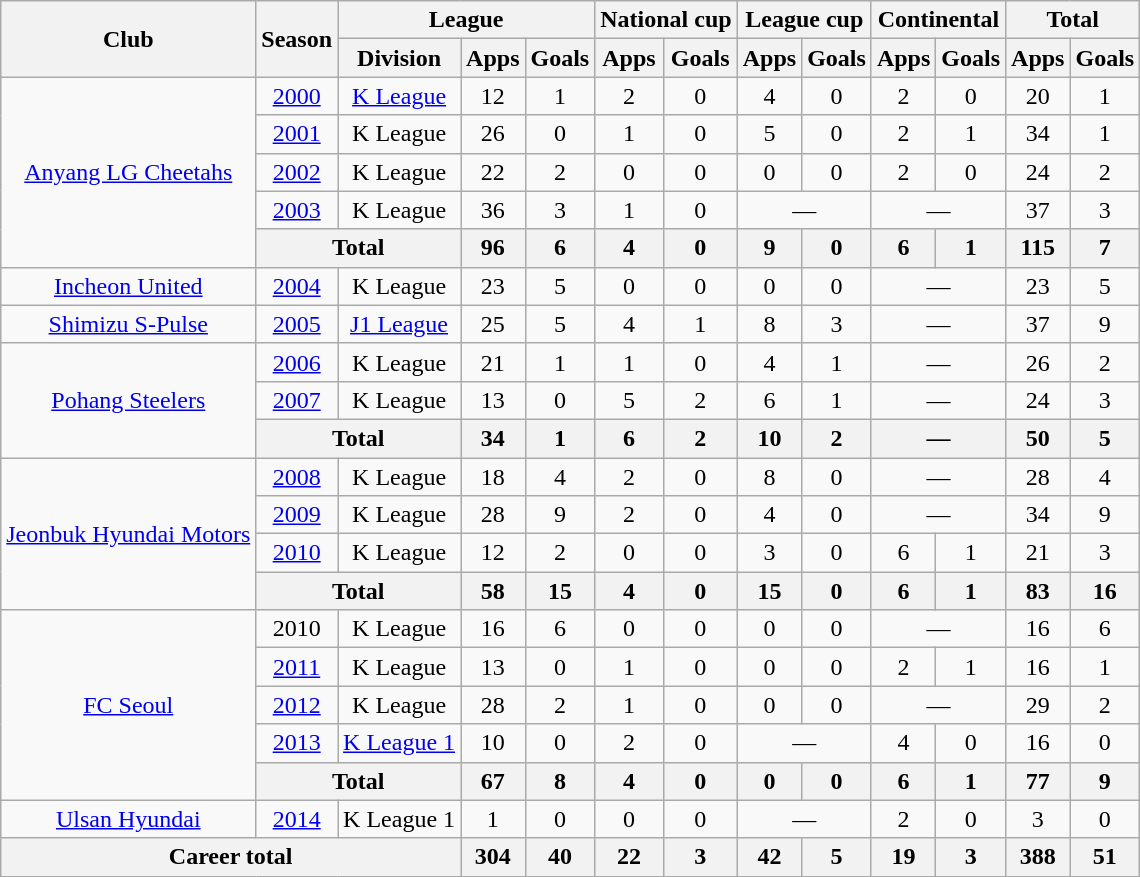<table class="wikitable" style="text-align:center">
<tr>
<th rowspan=2>Club</th>
<th rowspan=2>Season</th>
<th colspan=3>League</th>
<th colspan=2>National cup</th>
<th colspan=2>League cup</th>
<th colspan=2>Continental</th>
<th colspan=2>Total</th>
</tr>
<tr>
<th>Division</th>
<th>Apps</th>
<th>Goals</th>
<th>Apps</th>
<th>Goals</th>
<th>Apps</th>
<th>Goals</th>
<th>Apps</th>
<th>Goals</th>
<th>Apps</th>
<th>Goals</th>
</tr>
<tr>
<td rowspan="5"><a href='#'>Anyang LG Cheetahs</a></td>
<td><a href='#'>2000</a></td>
<td><a href='#'>K League</a></td>
<td>12</td>
<td>1</td>
<td>2</td>
<td>0</td>
<td>4</td>
<td>0</td>
<td>2</td>
<td>0</td>
<td>20</td>
<td>1</td>
</tr>
<tr>
<td><a href='#'>2001</a></td>
<td>K League</td>
<td>26</td>
<td>0</td>
<td>1</td>
<td>0</td>
<td>5</td>
<td>0</td>
<td>2</td>
<td>1</td>
<td>34</td>
<td>1</td>
</tr>
<tr>
<td><a href='#'>2002</a></td>
<td>K League</td>
<td>22</td>
<td>2</td>
<td>0</td>
<td>0</td>
<td>0</td>
<td>0</td>
<td>2</td>
<td>0</td>
<td>24</td>
<td>2</td>
</tr>
<tr>
<td><a href='#'>2003</a></td>
<td>K League</td>
<td>36</td>
<td>3</td>
<td>1</td>
<td>0</td>
<td colspan="2">—</td>
<td colspan="2">—</td>
<td>37</td>
<td>3</td>
</tr>
<tr>
<th colspan=2>Total</th>
<th>96</th>
<th>6</th>
<th>4</th>
<th>0</th>
<th>9</th>
<th>0</th>
<th>6</th>
<th>1</th>
<th>115</th>
<th>7</th>
</tr>
<tr>
<td><a href='#'>Incheon United</a></td>
<td><a href='#'>2004</a></td>
<td>K League</td>
<td>23</td>
<td>5</td>
<td>0</td>
<td>0</td>
<td>0</td>
<td>0</td>
<td colspan="2">—</td>
<td>23</td>
<td>5</td>
</tr>
<tr>
<td><a href='#'>Shimizu S-Pulse</a></td>
<td><a href='#'>2005</a></td>
<td><a href='#'>J1 League</a></td>
<td>25</td>
<td>5</td>
<td>4</td>
<td>1</td>
<td>8</td>
<td>3</td>
<td colspan="2">—</td>
<td>37</td>
<td>9</td>
</tr>
<tr>
<td rowspan="3"><a href='#'>Pohang Steelers</a></td>
<td><a href='#'>2006</a></td>
<td>K League</td>
<td>21</td>
<td>1</td>
<td>1</td>
<td>0</td>
<td>4</td>
<td>1</td>
<td colspan="2">—</td>
<td>26</td>
<td>2</td>
</tr>
<tr>
<td><a href='#'>2007</a></td>
<td>K League</td>
<td>13</td>
<td>0</td>
<td>5</td>
<td>2</td>
<td>6</td>
<td>1</td>
<td colspan="2">—</td>
<td>24</td>
<td>3</td>
</tr>
<tr>
<th colspan=2>Total</th>
<th>34</th>
<th>1</th>
<th>6</th>
<th>2</th>
<th>10</th>
<th>2</th>
<th colspan="2">—</th>
<th>50</th>
<th>5</th>
</tr>
<tr>
<td rowspan="4"><a href='#'>Jeonbuk Hyundai Motors</a></td>
<td><a href='#'>2008</a></td>
<td>K League</td>
<td>18</td>
<td>4</td>
<td>2</td>
<td>0</td>
<td>8</td>
<td>0</td>
<td colspan="2">—</td>
<td>28</td>
<td>4</td>
</tr>
<tr>
<td><a href='#'>2009</a></td>
<td>K League</td>
<td>28</td>
<td>9</td>
<td>2</td>
<td>0</td>
<td>4</td>
<td>0</td>
<td colspan="2">—</td>
<td>34</td>
<td>9</td>
</tr>
<tr>
<td><a href='#'>2010</a></td>
<td>K League</td>
<td>12</td>
<td>2</td>
<td>0</td>
<td>0</td>
<td>3</td>
<td>0</td>
<td>6</td>
<td>1</td>
<td>21</td>
<td>3</td>
</tr>
<tr>
<th colspan=2>Total</th>
<th>58</th>
<th>15</th>
<th>4</th>
<th>0</th>
<th>15</th>
<th>0</th>
<th>6</th>
<th>1</th>
<th>83</th>
<th>16</th>
</tr>
<tr>
<td rowspan="5"><a href='#'>FC Seoul</a></td>
<td>2010</td>
<td>K League</td>
<td>16</td>
<td>6</td>
<td>0</td>
<td>0</td>
<td>0</td>
<td>0</td>
<td colspan="2">—</td>
<td>16</td>
<td>6</td>
</tr>
<tr>
<td><a href='#'>2011</a></td>
<td>K League</td>
<td>13</td>
<td>0</td>
<td>1</td>
<td>0</td>
<td>0</td>
<td>0</td>
<td>2</td>
<td>1</td>
<td>16</td>
<td>1</td>
</tr>
<tr>
<td><a href='#'>2012</a></td>
<td>K League</td>
<td>28</td>
<td>2</td>
<td>1</td>
<td>0</td>
<td>0</td>
<td>0</td>
<td colspan="2">—</td>
<td>29</td>
<td>2</td>
</tr>
<tr>
<td><a href='#'>2013</a></td>
<td><a href='#'>K League 1</a></td>
<td>10</td>
<td>0</td>
<td>2</td>
<td>0</td>
<td colspan="2">—</td>
<td>4</td>
<td>0</td>
<td>16</td>
<td>0</td>
</tr>
<tr>
<th colspan=2>Total</th>
<th>67</th>
<th>8</th>
<th>4</th>
<th>0</th>
<th>0</th>
<th>0</th>
<th>6</th>
<th>1</th>
<th>77</th>
<th>9</th>
</tr>
<tr>
<td><a href='#'>Ulsan Hyundai</a></td>
<td><a href='#'>2014</a></td>
<td>K League 1</td>
<td>1</td>
<td>0</td>
<td>0</td>
<td>0</td>
<td colspan="2">—</td>
<td>2</td>
<td>0</td>
<td>3</td>
<td>0</td>
</tr>
<tr>
<th colspan=3>Career total</th>
<th>304</th>
<th>40</th>
<th>22</th>
<th>3</th>
<th>42</th>
<th>5</th>
<th>19</th>
<th>3</th>
<th>388</th>
<th>51</th>
</tr>
</table>
